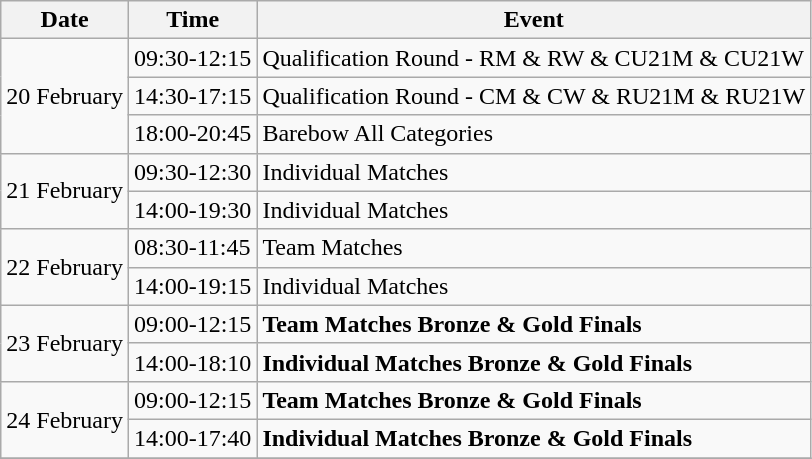<table class=wikitable>
<tr>
<th>Date</th>
<th>Time</th>
<th>Event</th>
</tr>
<tr>
<td rowspan="3">20 February</td>
<td>09:30-12:15</td>
<td>Qualification Round - RM & RW & CU21M & CU21W</td>
</tr>
<tr>
<td>14:30-17:15</td>
<td>Qualification Round - CM & CW & RU21M & RU21W</td>
</tr>
<tr>
<td>18:00-20:45</td>
<td>Barebow All Categories</td>
</tr>
<tr>
<td rowspan="2">21 February</td>
<td>09:30-12:30</td>
<td>Individual Matches</td>
</tr>
<tr>
<td>14:00-19:30</td>
<td>Individual Matches</td>
</tr>
<tr>
<td rowspan="2">22 February</td>
<td>08:30-11:45</td>
<td>Team Matches</td>
</tr>
<tr>
<td>14:00-19:15</td>
<td>Individual Matches</td>
</tr>
<tr>
<td rowspan="2">23 February</td>
<td>09:00-12:15</td>
<td><strong>Team Matches Bronze & Gold Finals</strong></td>
</tr>
<tr>
<td>14:00-18:10</td>
<td><strong>Individual Matches Bronze & Gold Finals</strong></td>
</tr>
<tr>
<td rowspan="2">24 February</td>
<td>09:00-12:15</td>
<td><strong>Team Matches Bronze & Gold Finals</strong></td>
</tr>
<tr>
<td>14:00-17:40</td>
<td><strong>Individual Matches Bronze & Gold Finals</strong></td>
</tr>
<tr>
</tr>
</table>
